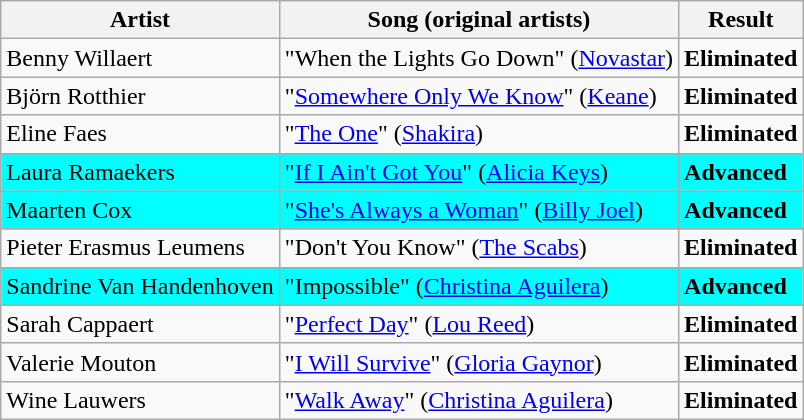<table class=wikitable>
<tr>
<th>Artist</th>
<th>Song (original artists)</th>
<th>Result</th>
</tr>
<tr>
<td>Benny Willaert</td>
<td>"When the Lights Go Down" (<a href='#'>Novastar</a>)</td>
<td><strong>Eliminated</strong></td>
</tr>
<tr>
<td>Björn Rotthier</td>
<td>"<a href='#'>Somewhere Only We Know</a>" (<a href='#'>Keane</a>)</td>
<td><strong>Eliminated</strong></td>
</tr>
<tr>
<td>Eline Faes</td>
<td>"<a href='#'>The One</a>" (<a href='#'>Shakira</a>)</td>
<td><strong>Eliminated</strong></td>
</tr>
<tr style="background:cyan;">
<td>Laura Ramaekers</td>
<td>"<a href='#'>If I Ain't Got You</a>" (<a href='#'>Alicia Keys</a>)</td>
<td><strong>Advanced</strong></td>
</tr>
<tr style="background:cyan;">
<td>Maarten Cox</td>
<td>"<a href='#'>She's Always a Woman</a>" (<a href='#'>Billy Joel</a>)</td>
<td><strong>Advanced</strong></td>
</tr>
<tr>
<td>Pieter Erasmus Leumens</td>
<td>"Don't You Know" (<a href='#'>The Scabs</a>)</td>
<td><strong>Eliminated</strong></td>
</tr>
<tr style="background:cyan;">
<td>Sandrine Van Handenhoven</td>
<td>"Impossible" (<a href='#'>Christina Aguilera</a>)</td>
<td><strong>Advanced</strong></td>
</tr>
<tr>
<td>Sarah Cappaert</td>
<td>"<a href='#'>Perfect Day</a>" (<a href='#'>Lou Reed</a>)</td>
<td><strong>Eliminated</strong></td>
</tr>
<tr>
<td>Valerie Mouton</td>
<td>"<a href='#'>I Will Survive</a>" (<a href='#'>Gloria Gaynor</a>)</td>
<td><strong>Eliminated</strong></td>
</tr>
<tr>
<td>Wine Lauwers</td>
<td>"<a href='#'>Walk Away</a>" (<a href='#'>Christina Aguilera</a>)</td>
<td><strong>Eliminated</strong></td>
</tr>
</table>
